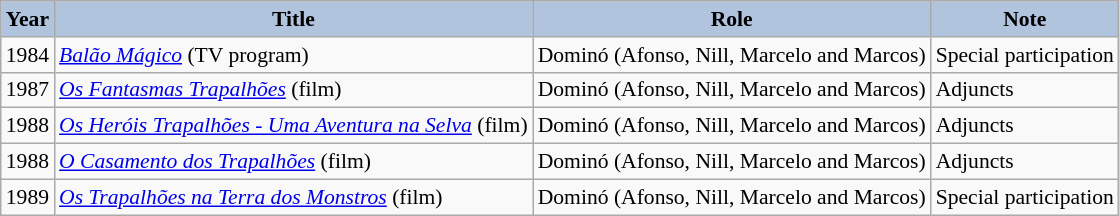<table class="wikitable" style="font-size:90%;">
<tr>
<th style="background:#B0C4DE;">Year</th>
<th style="background:#B0C4DE;">Title</th>
<th style="background:#B0C4DE;">Role</th>
<th style="background:#B0C4DE;">Note</th>
</tr>
<tr>
<td>1984</td>
<td><em><a href='#'>Balão Mágico</a></em> (TV program)</td>
<td>Dominó (Afonso, Nill, Marcelo and Marcos)</td>
<td>Special participation</td>
</tr>
<tr>
<td>1987</td>
<td><em><a href='#'>Os Fantasmas Trapalhões</a></em> (film)</td>
<td>Dominó (Afonso, Nill, Marcelo and Marcos)</td>
<td>Adjuncts</td>
</tr>
<tr>
<td>1988</td>
<td><em><a href='#'>Os Heróis Trapalhões - Uma Aventura na Selva</a></em> (film)</td>
<td>Dominó (Afonso, Nill, Marcelo and Marcos)</td>
<td>Adjuncts</td>
</tr>
<tr>
<td>1988</td>
<td><em><a href='#'>O Casamento dos Trapalhões</a></em> (film)</td>
<td>Dominó (Afonso, Nill, Marcelo and Marcos)</td>
<td>Adjuncts</td>
</tr>
<tr>
<td>1989</td>
<td><em><a href='#'>Os Trapalhões na Terra dos Monstros</a></em> (film)</td>
<td>Dominó (Afonso, Nill, Marcelo and Marcos)</td>
<td>Special participation</td>
</tr>
</table>
